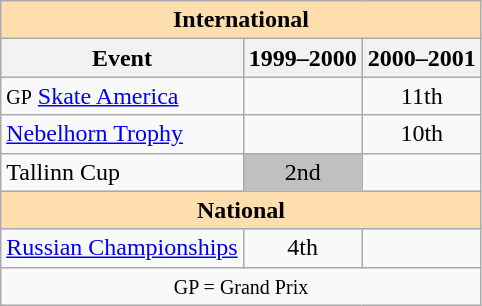<table class="wikitable" style="text-align:center">
<tr>
<th style="background-color: #ffdead; " colspan=3 align=center><strong>International</strong></th>
</tr>
<tr>
<th>Event</th>
<th>1999–2000</th>
<th>2000–2001</th>
</tr>
<tr>
<td align=left><small>GP</small> <a href='#'>Skate America</a></td>
<td></td>
<td>11th</td>
</tr>
<tr>
<td align=left><a href='#'>Nebelhorn Trophy</a></td>
<td></td>
<td>10th</td>
</tr>
<tr>
<td align=left>Tallinn Cup</td>
<td bgcolor=silver>2nd</td>
<td></td>
</tr>
<tr>
<th style="background-color: #ffdead; " colspan=3 align=center><strong>National</strong></th>
</tr>
<tr>
<td align=left><a href='#'>Russian Championships</a></td>
<td>4th</td>
<td></td>
</tr>
<tr>
<td colspan=3 align=center><small> GP = Grand Prix </small></td>
</tr>
</table>
